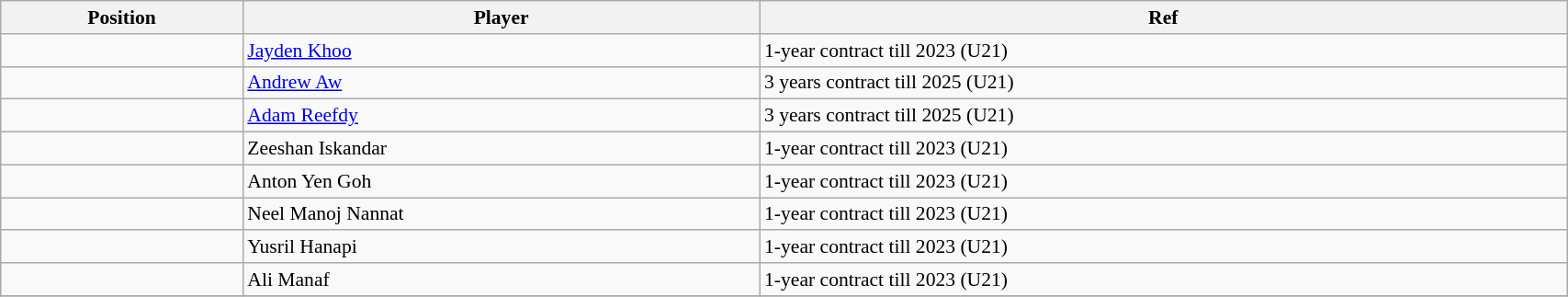<table class="wikitable sortable" style="width:90%; text-align:center; font-size:90%; text-align:left;">
<tr>
<th><strong>Position</strong></th>
<th><strong>Player</strong></th>
<th><strong>Ref</strong></th>
</tr>
<tr>
<td></td>
<td> <a href='#'>Jayden Khoo</a></td>
<td>1-year contract till 2023 (U21)</td>
</tr>
<tr>
<td></td>
<td> <a href='#'>Andrew Aw</a></td>
<td>3 years contract till 2025 (U21) </td>
</tr>
<tr>
<td></td>
<td> <a href='#'>Adam Reefdy</a></td>
<td>3 years contract till 2025 (U21) </td>
</tr>
<tr>
<td></td>
<td> Zeeshan Iskandar</td>
<td>1-year contract till 2023 (U21)</td>
</tr>
<tr>
<td></td>
<td> Anton Yen Goh</td>
<td>1-year contract till 2023 (U21)</td>
</tr>
<tr>
<td></td>
<td> Neel Manoj Nannat</td>
<td>1-year contract till 2023 (U21)</td>
</tr>
<tr>
<td></td>
<td> Yusril Hanapi</td>
<td>1-year contract till 2023 (U21)</td>
</tr>
<tr>
<td></td>
<td> Ali Manaf</td>
<td>1-year contract till 2023 (U21)</td>
</tr>
<tr>
</tr>
</table>
